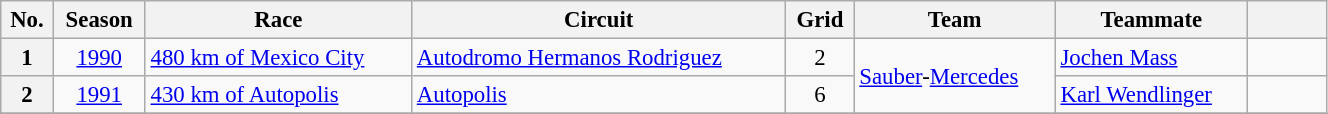<table class="wikitable sortable" style="font-size:95%; width:70%;">
<tr>
<th>No.</th>
<th>Season</th>
<th>Race</th>
<th>Circuit</th>
<th>Grid</th>
<th>Team</th>
<th>Teammate</th>
<th class="unsortable" style="width:3em;"></th>
</tr>
<tr>
<th>1</th>
<td style="text-align:center;"><a href='#'>1990</a></td>
<td><a href='#'>480 km of Mexico City</a></td>
<td><a href='#'>Autodromo Hermanos Rodriguez</a></td>
<td style="text-align:center;">2</td>
<td rowspan="2"><a href='#'>Sauber</a>-<a href='#'>Mercedes</a></td>
<td><a href='#'>Jochen Mass</a></td>
<td style="text-align:center;"></td>
</tr>
<tr>
<th>2</th>
<td style="text-align:center;"><a href='#'>1991</a></td>
<td><a href='#'>430 km of Autopolis</a></td>
<td><a href='#'>Autopolis</a></td>
<td style="text-align:center;">6</td>
<td><a href='#'>Karl Wendlinger</a></td>
<td style="text-align:center;"></td>
</tr>
<tr>
</tr>
</table>
